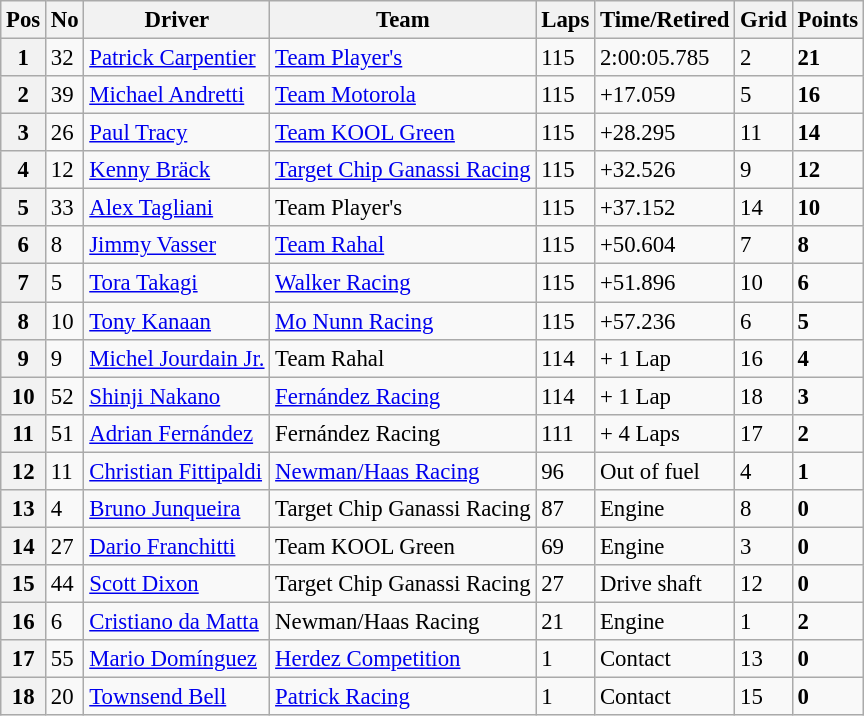<table class="wikitable" style="font-size:95%;">
<tr>
<th>Pos</th>
<th>No</th>
<th>Driver</th>
<th>Team</th>
<th>Laps</th>
<th>Time/Retired</th>
<th>Grid</th>
<th>Points</th>
</tr>
<tr>
<th>1</th>
<td>32</td>
<td> <a href='#'>Patrick Carpentier</a></td>
<td><a href='#'>Team Player's</a></td>
<td>115</td>
<td>2:00:05.785</td>
<td>2</td>
<td><strong>21</strong></td>
</tr>
<tr>
<th>2</th>
<td>39</td>
<td> <a href='#'>Michael Andretti</a></td>
<td><a href='#'>Team Motorola</a></td>
<td>115</td>
<td>+17.059</td>
<td>5</td>
<td><strong>16</strong></td>
</tr>
<tr>
<th>3</th>
<td>26</td>
<td> <a href='#'>Paul Tracy</a></td>
<td><a href='#'>Team KOOL Green</a></td>
<td>115</td>
<td>+28.295</td>
<td>11</td>
<td><strong>14</strong></td>
</tr>
<tr>
<th>4</th>
<td>12</td>
<td> <a href='#'>Kenny Bräck</a></td>
<td><a href='#'>Target Chip Ganassi Racing</a></td>
<td>115</td>
<td>+32.526</td>
<td>9</td>
<td><strong>12</strong></td>
</tr>
<tr>
<th>5</th>
<td>33</td>
<td> <a href='#'>Alex Tagliani</a></td>
<td>Team Player's</td>
<td>115</td>
<td>+37.152</td>
<td>14</td>
<td><strong>10</strong></td>
</tr>
<tr>
<th>6</th>
<td>8</td>
<td> <a href='#'>Jimmy Vasser</a></td>
<td><a href='#'>Team Rahal</a></td>
<td>115</td>
<td>+50.604</td>
<td>7</td>
<td><strong>8</strong></td>
</tr>
<tr>
<th>7</th>
<td>5</td>
<td> <a href='#'>Tora Takagi</a></td>
<td><a href='#'>Walker Racing</a></td>
<td>115</td>
<td>+51.896</td>
<td>10</td>
<td><strong>6</strong></td>
</tr>
<tr>
<th>8</th>
<td>10</td>
<td> <a href='#'>Tony Kanaan</a></td>
<td><a href='#'>Mo Nunn Racing</a></td>
<td>115</td>
<td>+57.236</td>
<td>6</td>
<td><strong>5</strong></td>
</tr>
<tr>
<th>9</th>
<td>9</td>
<td> <a href='#'>Michel Jourdain Jr.</a></td>
<td>Team Rahal</td>
<td>114</td>
<td>+ 1 Lap</td>
<td>16</td>
<td><strong>4</strong></td>
</tr>
<tr>
<th>10</th>
<td>52</td>
<td> <a href='#'>Shinji Nakano</a></td>
<td><a href='#'>Fernández Racing</a></td>
<td>114</td>
<td>+ 1 Lap</td>
<td>18</td>
<td><strong>3</strong></td>
</tr>
<tr>
<th>11</th>
<td>51</td>
<td> <a href='#'>Adrian Fernández</a></td>
<td>Fernández Racing</td>
<td>111</td>
<td>+ 4 Laps</td>
<td>17</td>
<td><strong>2</strong></td>
</tr>
<tr>
<th>12</th>
<td>11</td>
<td> <a href='#'>Christian Fittipaldi</a></td>
<td><a href='#'>Newman/Haas Racing</a></td>
<td>96</td>
<td>Out of fuel</td>
<td>4</td>
<td><strong>1</strong></td>
</tr>
<tr>
<th>13</th>
<td>4</td>
<td> <a href='#'>Bruno Junqueira</a></td>
<td>Target Chip Ganassi Racing</td>
<td>87</td>
<td>Engine</td>
<td>8</td>
<td><strong>0</strong></td>
</tr>
<tr>
<th>14</th>
<td>27</td>
<td> <a href='#'>Dario Franchitti</a></td>
<td>Team KOOL Green</td>
<td>69</td>
<td>Engine</td>
<td>3</td>
<td><strong>0</strong></td>
</tr>
<tr>
<th>15</th>
<td>44</td>
<td> <a href='#'>Scott Dixon</a></td>
<td>Target Chip Ganassi Racing</td>
<td>27</td>
<td>Drive shaft</td>
<td>12</td>
<td><strong>0</strong></td>
</tr>
<tr>
<th>16</th>
<td>6</td>
<td> <a href='#'>Cristiano da Matta</a></td>
<td>Newman/Haas Racing</td>
<td>21</td>
<td>Engine</td>
<td>1</td>
<td><strong>2</strong></td>
</tr>
<tr>
<th>17</th>
<td>55</td>
<td> <a href='#'>Mario Domínguez</a></td>
<td><a href='#'>Herdez Competition</a></td>
<td>1</td>
<td>Contact</td>
<td>13</td>
<td><strong>0</strong></td>
</tr>
<tr>
<th>18</th>
<td>20</td>
<td> <a href='#'>Townsend Bell</a></td>
<td><a href='#'>Patrick Racing</a></td>
<td>1</td>
<td>Contact</td>
<td>15</td>
<td><strong>0</strong></td>
</tr>
</table>
